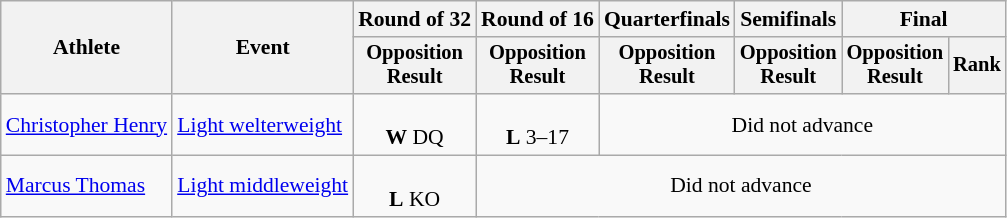<table class="wikitable" style="font-size:90%">
<tr>
<th rowspan="2">Athlete</th>
<th rowspan="2">Event</th>
<th>Round of 32</th>
<th>Round of 16</th>
<th>Quarterfinals</th>
<th>Semifinals</th>
<th colspan=2>Final</th>
</tr>
<tr style="font-size:95%">
<th>Opposition<br>Result</th>
<th>Opposition<br>Result</th>
<th>Opposition<br>Result</th>
<th>Opposition<br>Result</th>
<th>Opposition<br>Result</th>
<th>Rank</th>
</tr>
<tr align=center>
<td align=left><a href='#'>Christopher Henry</a></td>
<td align=left><a href='#'>Light welterweight</a></td>
<td><br><strong>W</strong> DQ</td>
<td><br><strong>L</strong> 3–17</td>
<td colspan=4>Did not advance</td>
</tr>
<tr align=center>
<td align=left><a href='#'>Marcus Thomas</a></td>
<td align=left><a href='#'>Light middleweight</a></td>
<td><br><strong>L</strong> KO</td>
<td colspan=5>Did not advance</td>
</tr>
</table>
